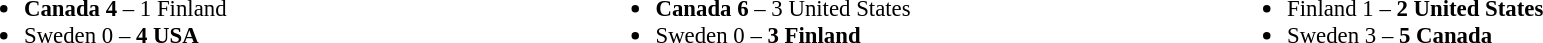<table cellpadding="3" cellspacing="1"  style="font-size:95%; text-align:left; width:100%;">
<tr>
<td style="width:33%;"><br><ul><li><strong>Canada 4</strong> – 1 Finland</li><li>Sweden 0 – <strong>4 USA</strong></li></ul></td>
<td style="width:33%;"><br><ul><li><strong>Canada 6</strong> – 3 United States</li><li>Sweden 0 – <strong>3 Finland</strong></li></ul></td>
<td style="width:33%;"><br><ul><li>Finland 1 – <strong>2 United States</strong></li><li>Sweden 3 – <strong>5 Canada</strong></li></ul></td>
</tr>
<tr>
</tr>
</table>
